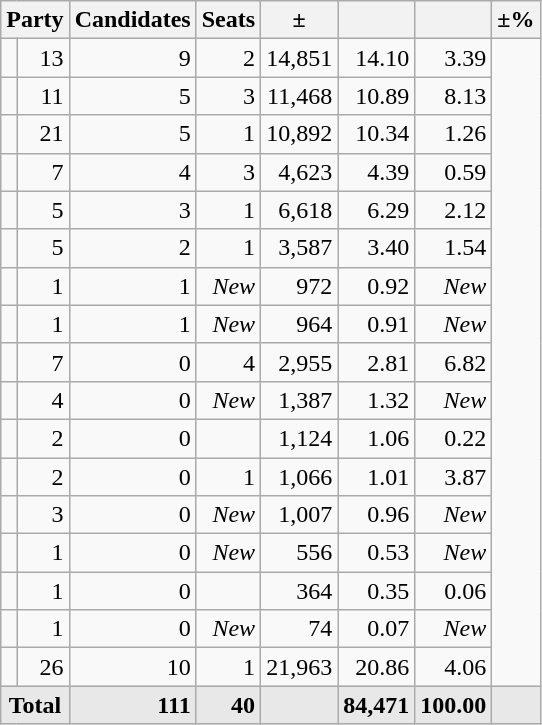<table class=wikitable>
<tr>
<th colspan=2 align=center>Party</th>
<th>Candidates</th>
<th>Seats</th>
<th>±</th>
<th></th>
<th></th>
<th>±%</th>
</tr>
<tr>
<td></td>
<td align=right>13</td>
<td align=right>9</td>
<td align=right>2</td>
<td align=right>14,851</td>
<td align=right>14.10</td>
<td align=right> 3.39</td>
</tr>
<tr>
<td></td>
<td align=right>11</td>
<td align=right>5</td>
<td align=right>3</td>
<td align=right>11,468</td>
<td align=right>10.89</td>
<td align=right> 8.13</td>
</tr>
<tr>
<td></td>
<td align=right>21</td>
<td align=right>5</td>
<td align=right>1</td>
<td align=right>10,892</td>
<td align=right>10.34</td>
<td align=right> 1.26</td>
</tr>
<tr>
<td></td>
<td align=right>7</td>
<td align=right>4</td>
<td align=right>3</td>
<td align=right>4,623</td>
<td align=right>4.39</td>
<td align=right> 0.59</td>
</tr>
<tr>
<td></td>
<td align=right>5</td>
<td align=right>3</td>
<td align=right>1</td>
<td align=right>6,618</td>
<td align=right>6.29</td>
<td align=right> 2.12</td>
</tr>
<tr>
<td></td>
<td align=right>5</td>
<td align=right>2</td>
<td align=right>1</td>
<td align=right>3,587</td>
<td align=right>3.40</td>
<td align=right> 1.54</td>
</tr>
<tr>
<td></td>
<td align=right>1</td>
<td align=right>1</td>
<td align=right><em>New</em></td>
<td align=right>972</td>
<td align=right>0.92</td>
<td align=right><em>New</em></td>
</tr>
<tr>
<td></td>
<td align=right>1</td>
<td align=right>1</td>
<td align=right><em>New</em></td>
<td align=right>964</td>
<td align=right>0.91</td>
<td align=right><em>New</em></td>
</tr>
<tr>
<td></td>
<td align=right>7</td>
<td align=right>0</td>
<td align=right>4</td>
<td align=right>2,955</td>
<td align=right>2.81</td>
<td align=right> 6.82</td>
</tr>
<tr>
<td></td>
<td align=right>4</td>
<td align=right>0</td>
<td align=right><em>New</em></td>
<td align=right>1,387</td>
<td align=right>1.32</td>
<td align=right><em>New</em></td>
</tr>
<tr>
<td></td>
<td align=right>2</td>
<td align=right>0</td>
<td align=right></td>
<td align=right>1,124</td>
<td align=right>1.06</td>
<td align=right> 0.22</td>
</tr>
<tr>
<td></td>
<td align=right>2</td>
<td align=right>0</td>
<td align=right>1</td>
<td align=right>1,066</td>
<td align=right>1.01</td>
<td align=right> 3.87</td>
</tr>
<tr>
<td></td>
<td align=right>3</td>
<td align=right>0</td>
<td align=right><em>New</em></td>
<td align=right>1,007</td>
<td align=right>0.96</td>
<td align=right><em>New</em></td>
</tr>
<tr>
<td></td>
<td align=right>1</td>
<td align=right>0</td>
<td align=right><em>New</em></td>
<td align=right>556</td>
<td align=right>0.53</td>
<td align=right><em>New</em></td>
</tr>
<tr>
<td></td>
<td align=right>1</td>
<td align=right>0</td>
<td align=right></td>
<td align=right>364</td>
<td align=right>0.35</td>
<td align=right>0.06</td>
</tr>
<tr>
<td></td>
<td align=right>1</td>
<td align=right>0</td>
<td align=right><em>New</em></td>
<td align=right>74</td>
<td align=right>0.07</td>
<td align=right><em>New</em></td>
</tr>
<tr>
<td></td>
<td align=right>26</td>
<td align=right>10</td>
<td align=right>1</td>
<td align=right>21,963</td>
<td align=right>20.86</td>
<td align=right> 4.06</td>
</tr>
<tr style="font-weight:bold; background:rgb(232,232,232);">
<td colspan=2 align=center>Total</td>
<td align=right>111</td>
<td align=right>40</td>
<td align=center></td>
<td align=right>84,471</td>
<td align=center>100.00</td>
<td align=center></td>
</tr>
</table>
